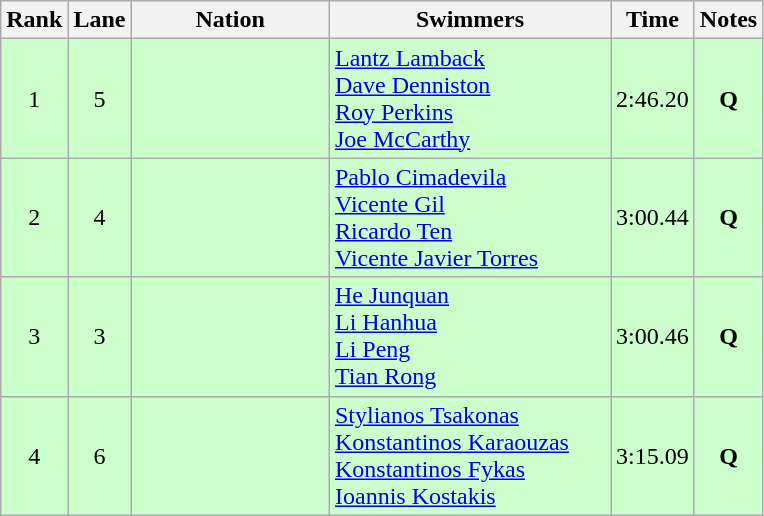<table class="wikitable sortable" style="text-align:center">
<tr>
<th>Rank</th>
<th>Lane</th>
<th style="width:125px">Nation</th>
<th Class="unsortable" style="width:180px">Swimmers</th>
<th>Time</th>
<th>Notes</th>
</tr>
<tr style="background:#cfc;">
<td>1</td>
<td>5</td>
<td style="text-align:left"></td>
<td style="text-align:left"><a href='#'>Lantz Lamback</a><br> <a href='#'>Dave Denniston</a><br> <a href='#'>Roy Perkins</a><br> <a href='#'>Joe McCarthy</a></td>
<td>2:46.20</td>
<td><strong>Q</strong></td>
</tr>
<tr style="background:#cfc;">
<td>2</td>
<td>4</td>
<td style="text-align:left"></td>
<td style="text-align:left"><a href='#'>Pablo Cimadevila</a><br> <a href='#'>Vicente Gil</a><br> <a href='#'>Ricardo Ten</a><br> <a href='#'>Vicente Javier Torres</a></td>
<td>3:00.44</td>
<td><strong>Q</strong></td>
</tr>
<tr style="background:#cfc;">
<td>3</td>
<td>3</td>
<td style="text-align:left"></td>
<td style="text-align:left"><a href='#'>He Junquan</a><br> <a href='#'>Li Hanhua</a><br> <a href='#'>Li Peng</a><br> <a href='#'>Tian Rong</a></td>
<td>3:00.46</td>
<td><strong>Q</strong></td>
</tr>
<tr style="background:#cfc;">
<td>4</td>
<td>6</td>
<td style="text-align:left"></td>
<td style="text-align:left"><a href='#'>Stylianos Tsakonas</a><br> <a href='#'>Konstantinos Karaouzas</a><br> <a href='#'>Konstantinos Fykas</a><br> <a href='#'>Ioannis Kostakis</a></td>
<td>3:15.09</td>
<td><strong>Q</strong></td>
</tr>
</table>
